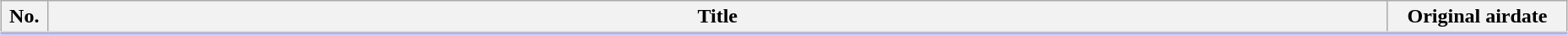<table class="wikitable" style="width:98%; margin:auto; background:#FFF;">
<tr style="border-bottom: 3px solid #CCF">
<th width="30">No.</th>
<th>Title</th>
<th width="135">Original airdate</th>
</tr>
<tr>
</tr>
</table>
